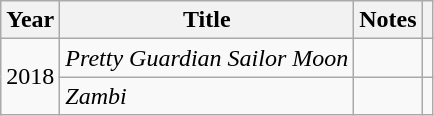<table class="wikitable">
<tr>
<th>Year</th>
<th>Title</th>
<th>Notes</th>
<th></th>
</tr>
<tr>
<td rowspan="2">2018</td>
<td><em>Pretty Guardian Sailor Moon</em></td>
<td></td>
<td></td>
</tr>
<tr>
<td><em>Zambi</em></td>
<td></td>
<td></td>
</tr>
</table>
